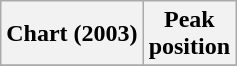<table class="wikitable plainrowheaders" style="text-align:center">
<tr>
<th scope="col">Chart (2003)</th>
<th scope="col">Peak<br>position</th>
</tr>
<tr>
</tr>
</table>
